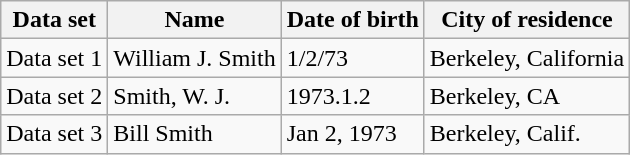<table class="wikitable">
<tr>
<th>Data set</th>
<th>Name</th>
<th>Date of birth</th>
<th>City of residence</th>
</tr>
<tr>
<td>Data set 1</td>
<td>William J. Smith</td>
<td>1/2/73</td>
<td>Berkeley, California</td>
</tr>
<tr>
<td>Data set 2</td>
<td>Smith, W. J.</td>
<td>1973.1.2</td>
<td>Berkeley, CA</td>
</tr>
<tr>
<td>Data set 3</td>
<td>Bill Smith</td>
<td>Jan 2, 1973</td>
<td>Berkeley, Calif.</td>
</tr>
</table>
